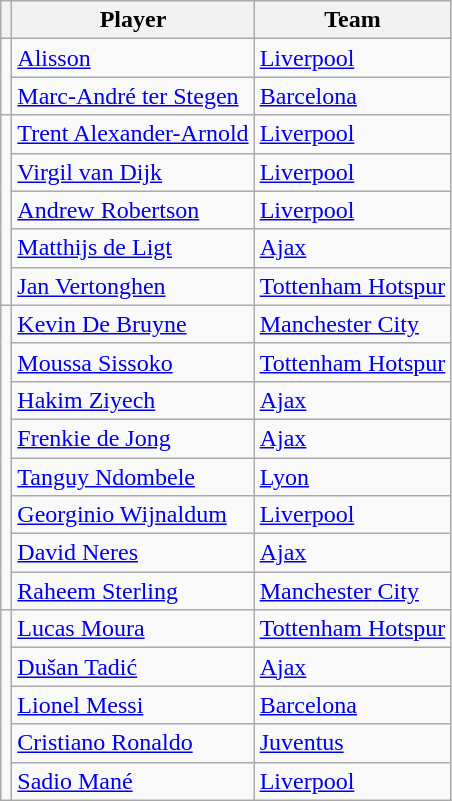<table class="wikitable" style="text-align:center">
<tr>
<th></th>
<th>Player</th>
<th>Team</th>
</tr>
<tr>
<td rowspan=2></td>
<td align=left> <a href='#'>Alisson</a></td>
<td align=left> <a href='#'>Liverpool</a></td>
</tr>
<tr>
<td align=left> <a href='#'>Marc-André ter Stegen</a></td>
<td align=left> <a href='#'>Barcelona</a></td>
</tr>
<tr>
<td rowspan=5></td>
<td align=left> <a href='#'>Trent Alexander-Arnold</a></td>
<td align=left> <a href='#'>Liverpool</a></td>
</tr>
<tr>
<td align=left> <a href='#'>Virgil van Dijk</a></td>
<td align=left> <a href='#'>Liverpool</a></td>
</tr>
<tr>
<td align=left> <a href='#'>Andrew Robertson</a></td>
<td align=left> <a href='#'>Liverpool</a></td>
</tr>
<tr>
<td align=left> <a href='#'>Matthijs de Ligt</a></td>
<td align=left> <a href='#'>Ajax</a></td>
</tr>
<tr>
<td align=left> <a href='#'>Jan Vertonghen</a></td>
<td align=left> <a href='#'>Tottenham Hotspur</a></td>
</tr>
<tr>
<td rowspan=8></td>
<td align=left> <a href='#'>Kevin De Bruyne</a></td>
<td align=left> <a href='#'>Manchester City</a></td>
</tr>
<tr>
<td align=left> <a href='#'>Moussa Sissoko</a></td>
<td align=left> <a href='#'>Tottenham Hotspur</a></td>
</tr>
<tr>
<td align=left> <a href='#'>Hakim Ziyech</a></td>
<td align=left> <a href='#'>Ajax</a></td>
</tr>
<tr>
<td align=left> <a href='#'>Frenkie de Jong</a></td>
<td align=left> <a href='#'>Ajax</a></td>
</tr>
<tr>
<td align=left> <a href='#'>Tanguy Ndombele</a></td>
<td align=left> <a href='#'>Lyon</a></td>
</tr>
<tr>
<td align=left> <a href='#'>Georginio Wijnaldum</a></td>
<td align=left> <a href='#'>Liverpool</a></td>
</tr>
<tr>
<td align=left> <a href='#'>David Neres</a></td>
<td align=left> <a href='#'>Ajax</a></td>
</tr>
<tr>
<td align=left> <a href='#'>Raheem Sterling</a></td>
<td align=left> <a href='#'>Manchester City</a></td>
</tr>
<tr>
<td rowspan=5></td>
<td align=left> <a href='#'>Lucas Moura</a></td>
<td align=left> <a href='#'>Tottenham Hotspur</a></td>
</tr>
<tr>
<td align=left> <a href='#'>Dušan Tadić</a></td>
<td align=left> <a href='#'>Ajax</a></td>
</tr>
<tr>
<td align=left> <a href='#'>Lionel Messi</a></td>
<td align=left> <a href='#'>Barcelona</a></td>
</tr>
<tr>
<td align=left> <a href='#'>Cristiano Ronaldo</a></td>
<td align=left> <a href='#'>Juventus</a></td>
</tr>
<tr>
<td align=left> <a href='#'>Sadio Mané</a></td>
<td align=left> <a href='#'>Liverpool</a></td>
</tr>
</table>
